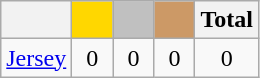<table class="wikitable">
<tr>
<th></th>
<th style="background-color:gold">        </th>
<th style="background-color:silver">      </th>
<th style="background-color:#CC9966">      </th>
<th>Total</th>
</tr>
<tr align="center">
<td> <a href='#'>Jersey</a></td>
<td>0</td>
<td>0</td>
<td>0</td>
<td>0</td>
</tr>
</table>
